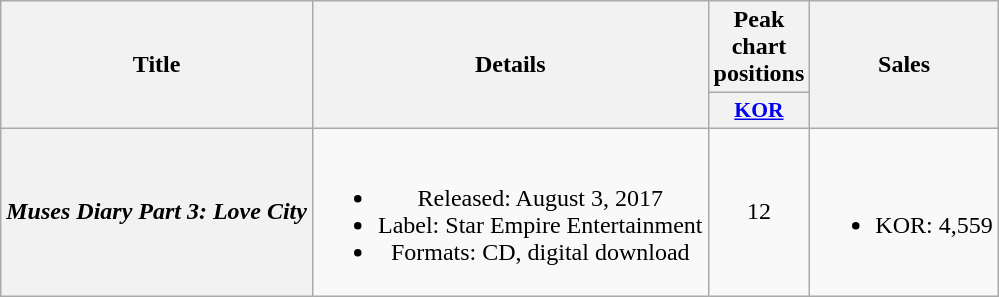<table class="wikitable plainrowheaders" style="text-align:center;">
<tr>
<th rowspan="2">Title</th>
<th rowspan="2">Details</th>
<th>Peak chart positions</th>
<th rowspan="2">Sales</th>
</tr>
<tr>
<th scope="col" style="width:2.5em;font-size:90%;"><a href='#'>KOR</a><br></th>
</tr>
<tr>
<th scope="row"><em>Muses Diary Part 3: Love City</em></th>
<td><br><ul><li>Released: August 3, 2017</li><li>Label: Star Empire Entertainment</li><li>Formats: CD, digital download</li></ul></td>
<td>12</td>
<td><br><ul><li>KOR: 4,559</li></ul></td>
</tr>
</table>
